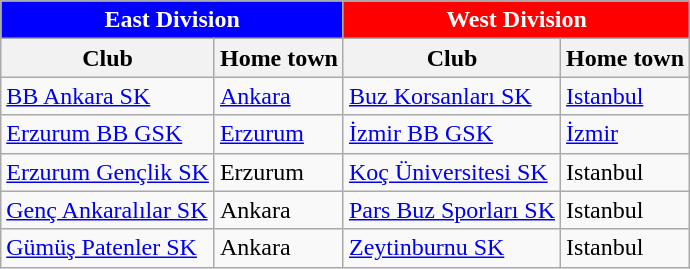<table class="wikitable">
<tr>
<th style="background: blue; color: white;" colspan=2>East Division</th>
<th style="background: red; color: white;" colspan=2>West Division</th>
</tr>
<tr>
<th>Club</th>
<th>Home town</th>
<th>Club</th>
<th>Home town</th>
</tr>
<tr>
<td><a href='#'>BB Ankara SK</a></td>
<td><a href='#'>Ankara</a></td>
<td><a href='#'>Buz Korsanları SK</a></td>
<td><a href='#'>Istanbul</a></td>
</tr>
<tr>
<td><a href='#'>Erzurum BB GSK</a></td>
<td><a href='#'>Erzurum</a></td>
<td><a href='#'>İzmir BB GSK</a></td>
<td><a href='#'>İzmir</a></td>
</tr>
<tr>
<td><a href='#'>Erzurum Gençlik SK</a></td>
<td>Erzurum</td>
<td><a href='#'>Koç Üniversitesi SK</a></td>
<td>Istanbul</td>
</tr>
<tr>
<td><a href='#'>Genç Ankaralılar SK</a></td>
<td>Ankara</td>
<td><a href='#'>Pars Buz Sporları SK</a></td>
<td>Istanbul</td>
</tr>
<tr>
<td><a href='#'>Gümüş Patenler SK</a></td>
<td>Ankara</td>
<td><a href='#'>Zeytinburnu SK</a></td>
<td>Istanbul</td>
</tr>
</table>
